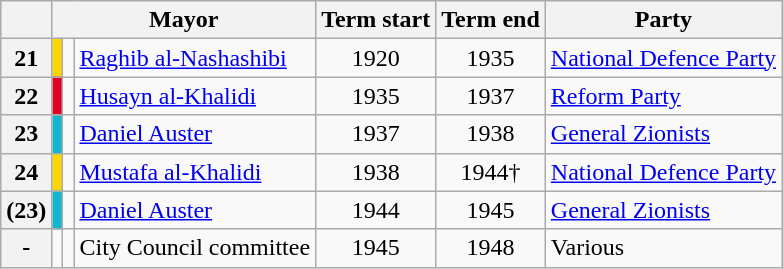<table class="wikitable">
<tr>
<th></th>
<th colspan="3">Mayor</th>
<th>Term start</th>
<th>Term end</th>
<th>Party</th>
</tr>
<tr>
<th>21</th>
<td bgcolor=#FFD700></td>
<td></td>
<td><a href='#'>Raghib al-Nashashibi</a></td>
<td align=center>1920</td>
<td align=center>1935</td>
<td><a href='#'>National Defence Party</a></td>
</tr>
<tr>
<th>22</th>
<td bgcolor=#DF0024></td>
<td></td>
<td><a href='#'>Husayn al-Khalidi</a></td>
<td align=center>1935</td>
<td align=center>1937</td>
<td><a href='#'>Reform Party</a></td>
</tr>
<tr>
<th>23</th>
<td bgcolor=#12B6CF></td>
<td></td>
<td><a href='#'>Daniel Auster</a></td>
<td align=center>1937</td>
<td align=center>1938</td>
<td><a href='#'>General Zionists</a></td>
</tr>
<tr>
<th>24</th>
<td bgcolor=#FFD700></td>
<td></td>
<td><a href='#'>Mustafa al-Khalidi</a></td>
<td align=center>1938</td>
<td align=center>1944†</td>
<td><a href='#'>National Defence Party</a></td>
</tr>
<tr>
<th>(23)</th>
<td bgcolor=#12B6CF></td>
<td></td>
<td><a href='#'>Daniel Auster</a></td>
<td align=center>1944</td>
<td align=center>1945</td>
<td><a href='#'>General Zionists</a></td>
</tr>
<tr>
<th>-</th>
<td bgcolor=></td>
<td></td>
<td>City Council committee</td>
<td align=center>1945</td>
<td align=center>1948</td>
<td>Various</td>
</tr>
</table>
